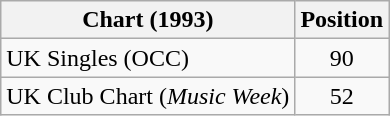<table class="wikitable">
<tr>
<th>Chart (1993)</th>
<th>Position</th>
</tr>
<tr>
<td>UK Singles (OCC)</td>
<td align="center">90</td>
</tr>
<tr>
<td>UK Club Chart (<em>Music Week</em>)</td>
<td align="center">52</td>
</tr>
</table>
